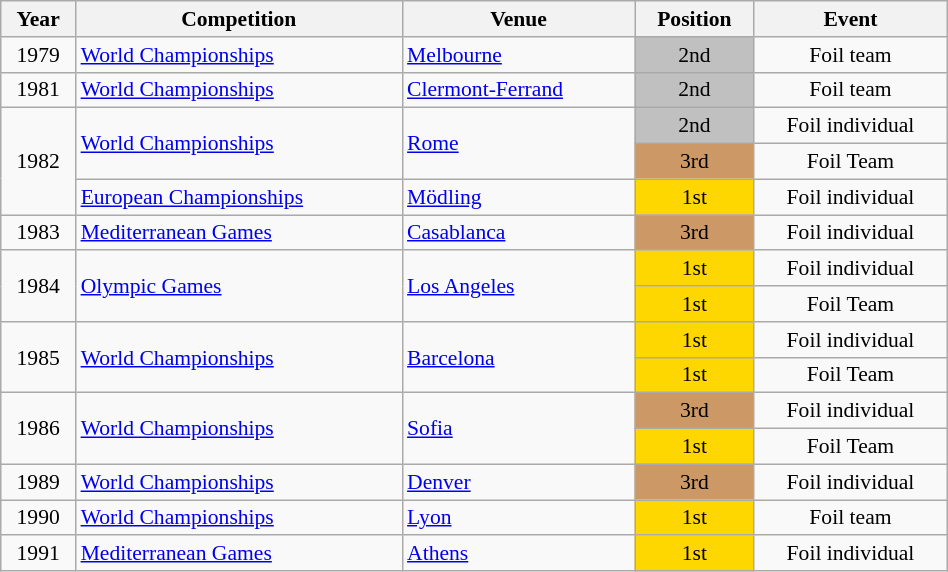<table class="wikitable" width=50% style="font-size:90%; text-align:center;">
<tr>
<th>Year</th>
<th>Competition</th>
<th>Venue</th>
<th>Position</th>
<th>Event</th>
</tr>
<tr>
<td rowspan=1>1979</td>
<td rowspan=1 align=left><a href='#'>World Championships</a></td>
<td rowspan=1 align=left> <a href='#'>Melbourne</a></td>
<td bgcolor=silver>2nd</td>
<td>Foil team</td>
</tr>
<tr>
<td rowspan=1>1981</td>
<td rowspan=1 align=left><a href='#'>World Championships</a></td>
<td rowspan=1 align=left> <a href='#'>Clermont-Ferrand</a></td>
<td bgcolor=silver>2nd</td>
<td>Foil team</td>
</tr>
<tr>
<td rowspan=3>1982</td>
<td rowspan=2 align=left><a href='#'>World Championships</a></td>
<td rowspan=2 align=left> <a href='#'>Rome</a></td>
<td bgcolor=silver>2nd</td>
<td>Foil individual</td>
</tr>
<tr>
<td bgcolor=cc9966>3rd</td>
<td>Foil Team</td>
</tr>
<tr>
<td rowspan=1 align=left><a href='#'>European Championships</a></td>
<td rowspan=1 align=left> <a href='#'>Mödling</a></td>
<td bgcolor=gold>1st</td>
<td>Foil individual</td>
</tr>
<tr>
<td rowspan=1>1983</td>
<td rowspan=1 align=left><a href='#'>Mediterranean Games</a></td>
<td rowspan=1 align=left> <a href='#'>Casablanca</a></td>
<td bgcolor=cc9966>3rd</td>
<td>Foil individual</td>
</tr>
<tr>
<td rowspan=2>1984</td>
<td rowspan=2 align=left><a href='#'>Olympic Games</a></td>
<td rowspan=2 align=left> <a href='#'>Los Angeles</a></td>
<td bgcolor=gold>1st</td>
<td>Foil individual</td>
</tr>
<tr>
<td bgcolor=gold>1st</td>
<td>Foil Team</td>
</tr>
<tr>
<td rowspan=2>1985</td>
<td rowspan=2 align=left><a href='#'>World Championships</a></td>
<td rowspan=2 align=left> <a href='#'>Barcelona</a></td>
<td bgcolor=gold>1st</td>
<td>Foil individual</td>
</tr>
<tr>
<td bgcolor=gold>1st</td>
<td>Foil Team</td>
</tr>
<tr>
<td rowspan=2>1986</td>
<td rowspan=2 align=left><a href='#'>World Championships</a></td>
<td rowspan=2 align=left> <a href='#'>Sofia</a></td>
<td bgcolor=cc9966>3rd</td>
<td>Foil individual</td>
</tr>
<tr>
<td bgcolor=gold>1st</td>
<td>Foil Team</td>
</tr>
<tr>
<td rowspan=1>1989</td>
<td rowspan=1 align=left><a href='#'>World Championships</a></td>
<td rowspan=1 align=left> <a href='#'>Denver</a></td>
<td bgcolor=cc9966>3rd</td>
<td>Foil individual</td>
</tr>
<tr>
<td rowspan=1>1990</td>
<td rowspan=1 align=left><a href='#'>World Championships</a></td>
<td rowspan=1 align=left> <a href='#'>Lyon</a></td>
<td bgcolor=gold>1st</td>
<td>Foil team</td>
</tr>
<tr>
<td rowspan=1>1991</td>
<td rowspan=1 align=left><a href='#'>Mediterranean Games</a></td>
<td rowspan=1 align=left> <a href='#'>Athens</a></td>
<td bgcolor=gold>1st</td>
<td>Foil individual</td>
</tr>
</table>
